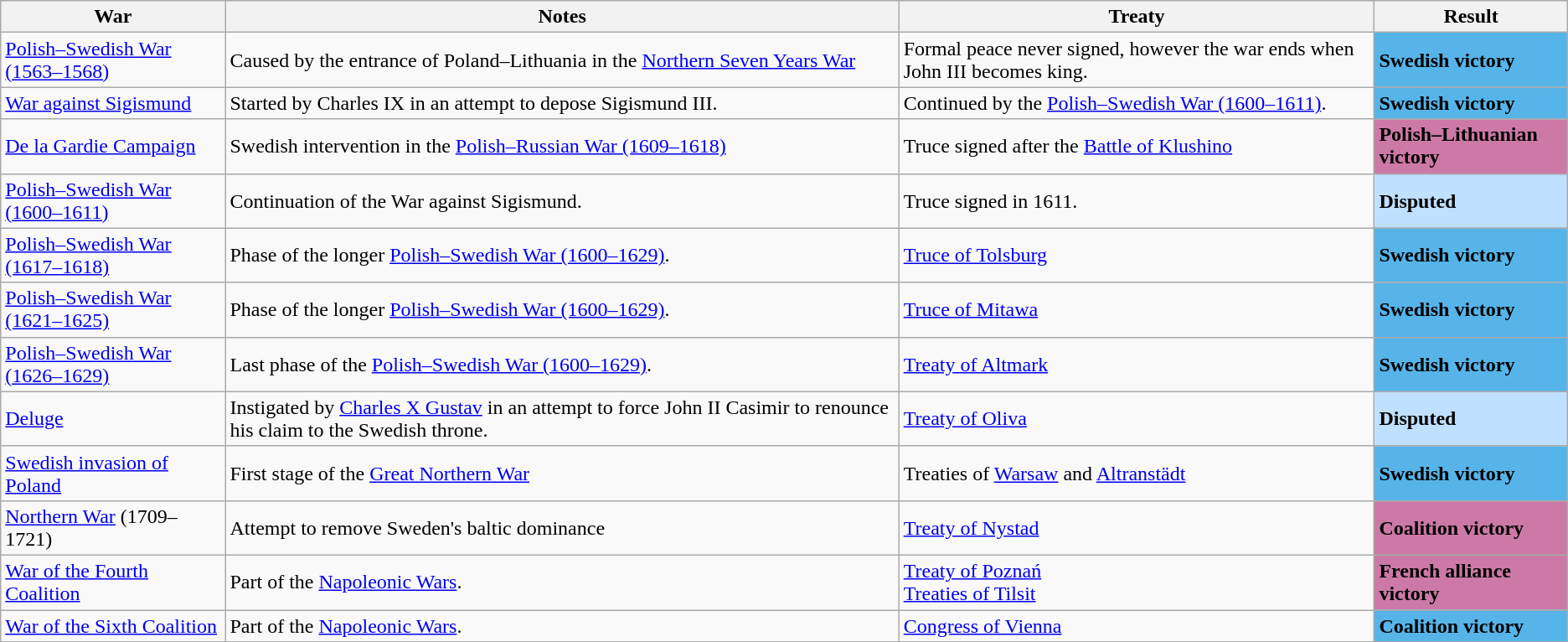<table class="sortable wikitable">
<tr>
<th><strong>War</strong></th>
<th><strong>Notes</strong></th>
<th><strong>Treaty</strong></th>
<th><strong>Result</strong></th>
</tr>
<tr>
<td><a href='#'>Polish–Swedish War (1563–1568)</a></td>
<td>Caused by the entrance of Poland–Lithuania in the <a href='#'>Northern Seven Years War</a></td>
<td>Formal peace never signed, however the war ends when John III becomes king.</td>
<td bgcolor="#56B4E9"><strong>Swedish victory</strong></td>
</tr>
<tr>
<td><a href='#'>War against Sigismund</a></td>
<td>Started by Charles IX in an attempt to depose Sigismund III.</td>
<td>Continued by the <a href='#'>Polish–Swedish War (1600–1611)</a>.</td>
<td bgcolor="#56B4E9"><strong>Swedish victory</strong></td>
</tr>
<tr>
<td><a href='#'>De la Gardie Campaign</a></td>
<td>Swedish intervention in the <a href='#'>Polish–Russian War (1609–1618)</a></td>
<td>Truce signed after the <a href='#'>Battle of Klushino</a></td>
<td bgcolor="#CC79A7"><strong>Polish–Lithuanian victory</strong></td>
</tr>
<tr>
<td><a href='#'>Polish–Swedish War (1600–1611)</a></td>
<td>Continuation of the War against Sigismund.</td>
<td>Truce signed in 1611.</td>
<td bgcolor="#C0E0FF"><strong>Disputed</strong></td>
</tr>
<tr>
<td><a href='#'>Polish–Swedish War (1617–1618)</a></td>
<td>Phase of the longer <a href='#'>Polish–Swedish War (1600–1629)</a>.</td>
<td><a href='#'>Truce of Tolsburg</a></td>
<td bgcolor="#56B4E9"><strong>Swedish victory</strong></td>
</tr>
<tr>
<td><a href='#'>Polish–Swedish War (1621–1625)</a></td>
<td>Phase of the longer <a href='#'>Polish–Swedish War (1600–1629)</a>.</td>
<td><a href='#'>Truce of Mitawa</a></td>
<td bgcolor="#56B4E9"><strong>Swedish victory</strong></td>
</tr>
<tr>
<td><a href='#'>Polish–Swedish War (1626–1629)</a></td>
<td>Last phase of the <a href='#'>Polish–Swedish War (1600–1629)</a>.</td>
<td><a href='#'>Treaty of Altmark</a></td>
<td bgcolor="#56B4E9"><strong>Swedish victory</strong></td>
</tr>
<tr>
<td><a href='#'>Deluge</a></td>
<td>Instigated by <a href='#'>Charles X Gustav</a> in an attempt to force John II Casimir to renounce his claim to the Swedish throne.</td>
<td><a href='#'>Treaty of Oliva</a></td>
<td bgcolor="#C0E0FF"><strong>Disputed</strong></td>
</tr>
<tr>
<td><a href='#'>Swedish invasion of Poland</a></td>
<td>First stage of the <a href='#'>Great Northern War</a></td>
<td>Treaties of <a href='#'>Warsaw</a> and <a href='#'>Altranstädt</a></td>
<td bgcolor="#56B4E9"><strong>Swedish victory</strong></td>
</tr>
<tr>
<td><a href='#'>Northern War</a> (1709–1721)</td>
<td>Attempt to remove Sweden's baltic dominance</td>
<td><a href='#'>Treaty of Nystad</a></td>
<td bgcolor="#CC79A7"><strong>Coalition victory</strong></td>
</tr>
<tr>
<td><a href='#'>War of the Fourth Coalition</a></td>
<td>Part of the <a href='#'>Napoleonic Wars</a>.</td>
<td><a href='#'>Treaty of Poznań</a> <br> <a href='#'>Treaties of Tilsit</a></td>
<td bgcolor="#CC79A7"><strong>French alliance victory</strong></td>
</tr>
<tr>
<td><a href='#'>War of the Sixth Coalition</a></td>
<td>Part of the <a href='#'>Napoleonic Wars</a>.</td>
<td><a href='#'>Congress of Vienna</a></td>
<td bgcolor="#56B4E9"><strong>Coalition victory</strong></td>
</tr>
</table>
